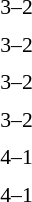<table style="font-size:90%">
<tr>
<th width="150"></th>
<th width="100"></th>
<th width="150"></th>
</tr>
<tr>
<td align="right"><strong></strong></td>
<td align="center">3–2</td>
<td></td>
</tr>
<tr>
<td></td>
<td></td>
<td></td>
</tr>
<tr>
<td align="right"><strong></strong></td>
<td align="center">3–2</td>
<td></td>
</tr>
<tr>
<td></td>
<td></td>
<td></td>
</tr>
<tr>
<td align="right"><strong></strong></td>
<td align="center">3–2</td>
<td></td>
</tr>
<tr>
<td></td>
<td></td>
<td></td>
</tr>
<tr>
<td align="right"><strong></strong></td>
<td align="center">3–2</td>
<td></td>
</tr>
<tr>
<td></td>
<td></td>
<td></td>
</tr>
<tr>
<td align="right"><strong></strong></td>
<td align="center">4–1</td>
<td></td>
</tr>
<tr>
<td></td>
<td></td>
<td></td>
</tr>
<tr>
<td align="right"><strong></strong></td>
<td align="center">4–1</td>
<td></td>
</tr>
<tr>
<td></td>
<td></td>
<td></td>
</tr>
</table>
